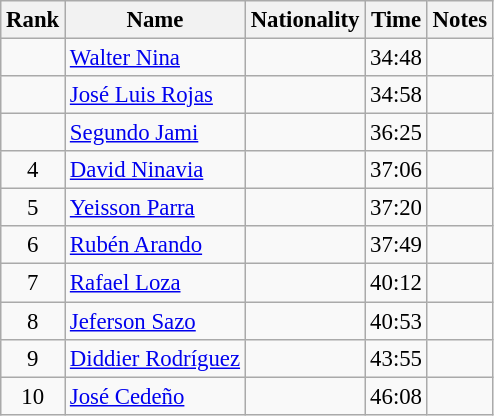<table class="wikitable sortable" style="text-align:center;font-size:95%">
<tr>
<th>Rank</th>
<th>Name</th>
<th>Nationality</th>
<th>Time</th>
<th>Notes</th>
</tr>
<tr>
<td></td>
<td align=left><a href='#'>Walter Nina</a></td>
<td align=left></td>
<td>34:48</td>
<td></td>
</tr>
<tr>
<td></td>
<td align=left><a href='#'>José Luis Rojas</a></td>
<td align=left></td>
<td>34:58</td>
<td></td>
</tr>
<tr>
<td></td>
<td align=left><a href='#'>Segundo Jami</a></td>
<td align=left></td>
<td>36:25</td>
<td></td>
</tr>
<tr>
<td>4</td>
<td align=left><a href='#'>David Ninavia</a></td>
<td align=left></td>
<td>37:06</td>
<td></td>
</tr>
<tr>
<td>5</td>
<td align=left><a href='#'>Yeisson Parra</a></td>
<td align=left></td>
<td>37:20</td>
<td></td>
</tr>
<tr>
<td>6</td>
<td align=left><a href='#'>Rubén Arando</a></td>
<td align=left></td>
<td>37:49</td>
<td></td>
</tr>
<tr>
<td>7</td>
<td align=left><a href='#'>Rafael Loza</a></td>
<td align=left></td>
<td>40:12</td>
<td></td>
</tr>
<tr>
<td>8</td>
<td align=left><a href='#'>Jeferson Sazo</a></td>
<td align=left></td>
<td>40:53</td>
<td></td>
</tr>
<tr>
<td>9</td>
<td align=left><a href='#'>Diddier Rodríguez</a></td>
<td align=left></td>
<td>43:55</td>
<td></td>
</tr>
<tr>
<td>10</td>
<td align=left><a href='#'>José Cedeño</a></td>
<td align=left></td>
<td>46:08</td>
<td></td>
</tr>
</table>
